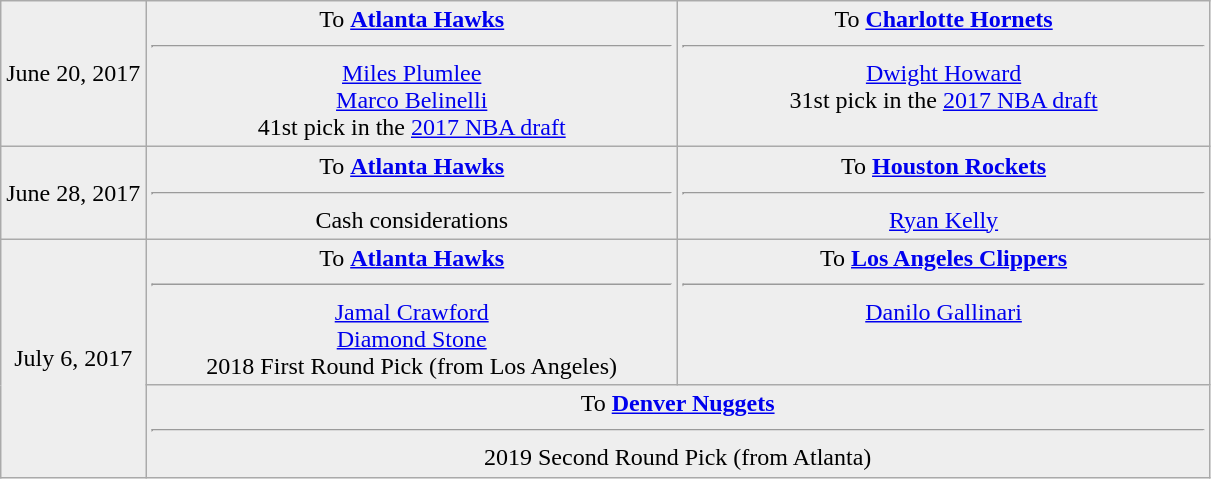<table class="wikitable sortable sortable" style="text-align: center">
<tr style="background:#eee;">
<td style="width:12%">June 20, 2017<br></td>
<td style="width:44%; vertical-align:top;">To <strong><a href='#'>Atlanta Hawks</a></strong><hr><a href='#'>Miles Plumlee</a><br><a href='#'>Marco Belinelli</a><br>41st pick in the <a href='#'>2017 NBA draft</a></td>
<td style="width:44%; vertical-align:top;">To <strong><a href='#'>Charlotte Hornets</a></strong><hr><a href='#'>Dwight Howard</a><br>31st pick in the <a href='#'>2017 NBA draft</a></td>
</tr>
<tr style="background:#eee;">
<td style="width:12%">June 28, 2017<br></td>
<td style="width:44%; vertical-align:top;">To <strong><a href='#'>Atlanta Hawks</a></strong><hr>Cash considerations</td>
<td style="width:44%; vertical-align:top;">To <strong><a href='#'>Houston Rockets</a></strong><hr><a href='#'>Ryan Kelly</a></td>
</tr>
<tr style="background:#eee;">
<td rowspan="2" style="width:12%">July 6, 2017</td>
<td style="width:44%; vertical-align:top;">To <strong><a href='#'>Atlanta Hawks</a></strong><hr><a href='#'>Jamal Crawford</a><br><a href='#'>Diamond Stone</a><br>2018 First Round Pick (from Los Angeles)</td>
<td style="width:44%; vertical-align:top;">To <strong><a href='#'>Los Angeles Clippers</a></strong><hr><a href='#'>Danilo Gallinari</a></td>
</tr>
<tr style="background:#eee;">
<td colspan="3"  style="width:44%; vertical-align:top;">To <strong><a href='#'>Denver Nuggets</a></strong><hr>2019 Second Round Pick (from Atlanta)</td>
</tr>
</table>
